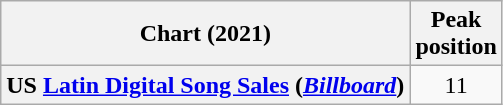<table class="wikitable sortable plainrowheaders" style="text-align:center">
<tr>
<th scope="col">Chart (2021)</th>
<th scope="col">Peak<br>position</th>
</tr>
<tr>
<th scope="row">US <a href='#'>Latin Digital Song Sales</a> (<em><a href='#'>Billboard</a></em>) <br></th>
<td align="center">11</td>
</tr>
</table>
